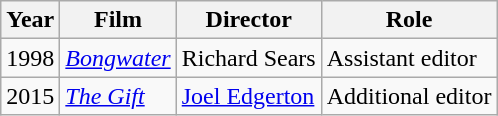<table class="wikitable">
<tr>
<th>Year</th>
<th>Film</th>
<th>Director</th>
<th>Role</th>
</tr>
<tr>
<td>1998</td>
<td><em><a href='#'>Bongwater</a></em></td>
<td>Richard Sears</td>
<td>Assistant editor</td>
</tr>
<tr>
<td>2015</td>
<td><em><a href='#'>The Gift</a></em></td>
<td><a href='#'>Joel Edgerton</a></td>
<td>Additional editor</td>
</tr>
</table>
